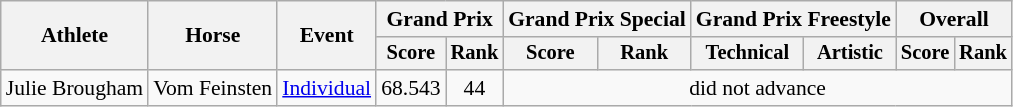<table class=wikitable style="font-size:90%">
<tr>
<th rowspan="2">Athlete</th>
<th rowspan="2">Horse</th>
<th rowspan="2">Event</th>
<th colspan="2">Grand Prix</th>
<th colspan="2">Grand Prix Special</th>
<th colspan="2">Grand Prix Freestyle</th>
<th colspan="2">Overall</th>
</tr>
<tr style="font-size:95%">
<th>Score</th>
<th>Rank</th>
<th>Score</th>
<th>Rank</th>
<th>Technical</th>
<th>Artistic</th>
<th>Score</th>
<th>Rank</th>
</tr>
<tr align=center>
<td align=left>Julie Brougham</td>
<td align=left>Vom Feinsten</td>
<td align=left><a href='#'>Individual</a></td>
<td>68.543</td>
<td>44</td>
<td colspan=6>did not advance</td>
</tr>
</table>
